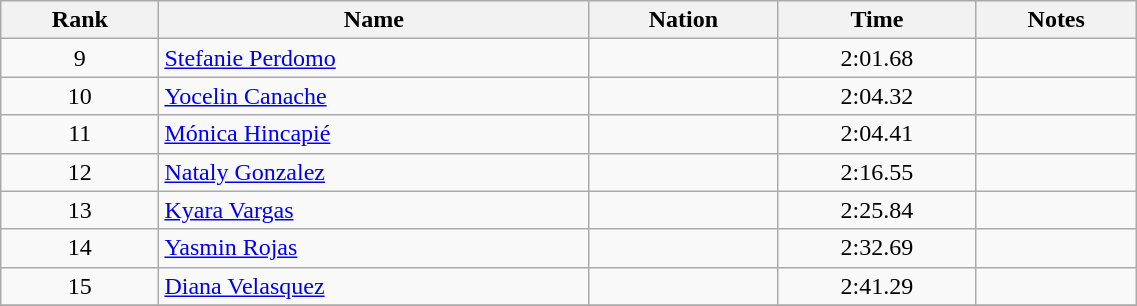<table class="wikitable sortable" style="text-align:center" width=60%>
<tr>
<th>Rank</th>
<th>Name</th>
<th>Nation</th>
<th>Time</th>
<th>Notes</th>
</tr>
<tr>
<td>9</td>
<td align=left><a href='#'>Stefanie Perdomo</a></td>
<td align=left></td>
<td>2:01.68</td>
<td></td>
</tr>
<tr>
<td>10</td>
<td align=left><a href='#'>Yocelin Canache</a></td>
<td align=left></td>
<td>2:04.32</td>
<td></td>
</tr>
<tr>
<td>11</td>
<td align=left><a href='#'>Mónica Hincapié</a></td>
<td align=left></td>
<td>2:04.41</td>
<td></td>
</tr>
<tr>
<td>12</td>
<td align=left><a href='#'>Nataly Gonzalez</a></td>
<td align=left></td>
<td>2:16.55</td>
<td></td>
</tr>
<tr>
<td>13</td>
<td align=left><a href='#'>Kyara Vargas</a></td>
<td align=left></td>
<td>2:25.84</td>
<td></td>
</tr>
<tr>
<td>14</td>
<td align=left><a href='#'>Yasmin Rojas</a></td>
<td align=left></td>
<td>2:32.69</td>
<td></td>
</tr>
<tr>
<td>15</td>
<td align=left><a href='#'>Diana Velasquez</a></td>
<td align=left></td>
<td>2:41.29</td>
<td></td>
</tr>
<tr>
</tr>
</table>
